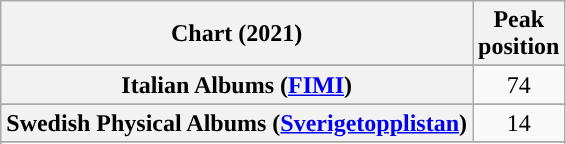<table class="wikitable sortable plainrowheaders" style="text-align:center;">
<tr>
<th scope="col">Chart (2021)</th>
<th scope="col">Peak<br>position</th>
</tr>
<tr>
</tr>
<tr>
</tr>
<tr>
</tr>
<tr>
</tr>
<tr>
</tr>
<tr>
</tr>
<tr>
<th scope="row">Italian Albums (<a href='#'>FIMI</a>)</th>
<td>74</td>
</tr>
<tr>
</tr>
<tr>
</tr>
<tr>
<th scope="row">Swedish Physical Albums (<a href='#'>Sverigetopplistan</a>)</th>
<td>14</td>
</tr>
<tr>
</tr>
<tr>
</tr>
</table>
